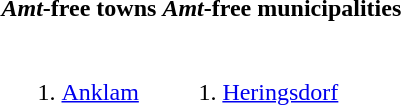<table>
<tr ---->
<th><em>Amt</em>-free towns</th>
<th><em>Amt</em>-free municipalities</th>
</tr>
<tr>
<td valign=top><br><ol><li><a href='#'>Anklam</a></li></ol></td>
<td valign=top><br><ol><li><a href='#'>Heringsdorf</a></li></ol></td>
</tr>
</table>
